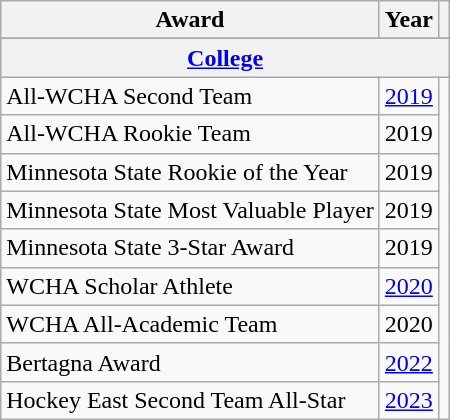<table class="wikitable">
<tr>
<th>Award</th>
<th>Year</th>
<th></th>
</tr>
<tr ALIGN="center" bgcolor="#e0e0e0">
</tr>
<tr ALIGN="center" bgcolor="#e0e0e0">
<th colspan="3"><a href='#'>College</a></th>
</tr>
<tr>
<td>All-WCHA Second Team</td>
<td><a href='#'>2019</a></td>
<td rowspan="9"></td>
</tr>
<tr>
<td>All-WCHA Rookie Team</td>
<td>2019</td>
</tr>
<tr>
<td>Minnesota State Rookie of the Year</td>
<td>2019</td>
</tr>
<tr>
<td>Minnesota State Most Valuable Player</td>
<td>2019</td>
</tr>
<tr>
<td>Minnesota State 3-Star Award</td>
<td>2019</td>
</tr>
<tr>
<td>WCHA Scholar Athlete</td>
<td><a href='#'>2020</a></td>
</tr>
<tr>
<td>WCHA All-Academic Team</td>
<td>2020</td>
</tr>
<tr>
<td>Bertagna Award</td>
<td><a href='#'>2022</a></td>
</tr>
<tr>
<td>Hockey East Second Team All-Star</td>
<td><a href='#'>2023</a></td>
</tr>
</table>
